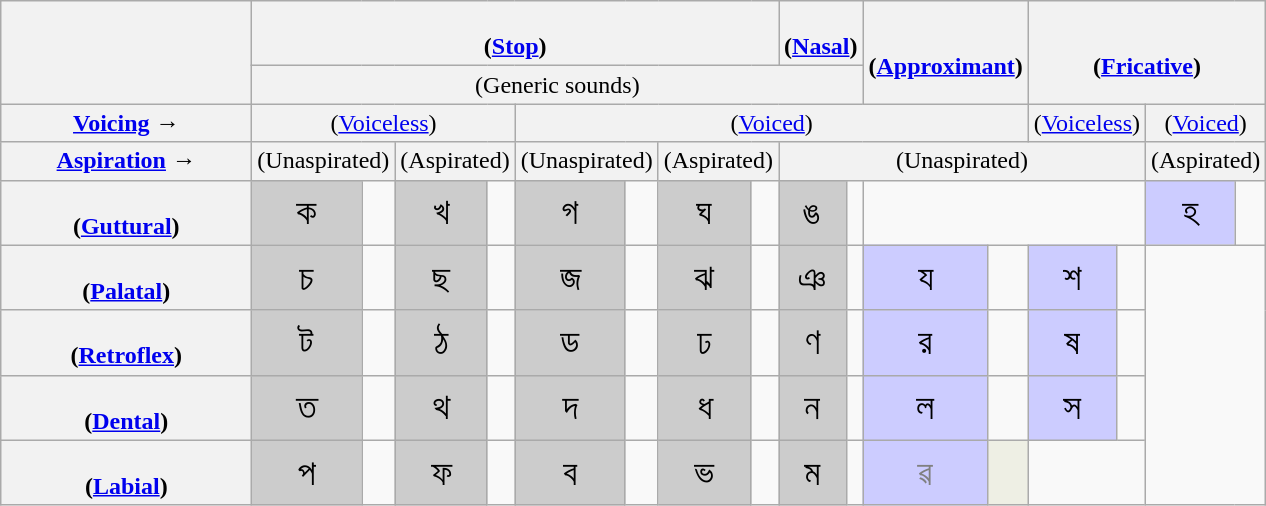<table class="wikitable" style="text-align:center;">
<tr>
<th rowspan=2 style="width:10em;"></th>
<th colspan=8><br>(<a href='#'>Stop</a>)</th>
<th colspan=2><br>(<a href='#'>Nasal</a>)</th>
<th colspan=2 rowspan=2><br>(<a href='#'>Approximant</a>)</th>
<th colspan=4 rowspan=2><br>(<a href='#'>Fricative</a>)</th>
</tr>
<tr>
<th colspan=10 style="font-weight:normal;"> (Generic sounds)</th>
</tr>
<tr>
<th><a href='#'>Voicing</a> →</th>
<th colspan="4" style="font-weight:normal;"> (<a href='#'>Voiceless</a>)</th>
<th colspan="8" style="font-weight:normal;"> (<a href='#'>Voiced</a>)</th>
<th colspan="2" style="font-weight:normal;"> (<a href='#'>Voiceless</a>)</th>
<th colspan="2" style="font-weight:normal;"> (<a href='#'>Voiced</a>)</th>
</tr>
<tr>
<th><a href='#'>Aspiration</a> →</th>
<th colspan=2 style="font-weight:normal;"> (Unaspirated)</th>
<th colspan=2 style="font-weight:normal;"> (Aspirated)</th>
<th colspan=2 style="font-weight:normal;"> (Unaspirated)</th>
<th colspan=2 style="font-weight:normal;"> (Aspirated)</th>
<th colspan=6 style="font-weight:normal;"> (Unaspirated)</th>
<th colspan=2 style="font-weight:normal;"> (Aspirated)</th>
</tr>
<tr>
<th><br>(<a href='#'>Guttural</a>)</th>
<td style="background:#ccc; font-size:24px;">ক</td>
<td><br></td>
<td style="background:#ccc; font-size:24px;">খ</td>
<td><br></td>
<td style="background:#ccc; font-size:24px;">গ</td>
<td><br></td>
<td style="background:#ccc; font-size:24px;">ঘ</td>
<td><br></td>
<td style="background:#ccc; font-size:24px;">ঙ</td>
<td><br></td>
<td colspan=4></td>
<td style="background:#ccf; font-size:24px;">হ</td>
<td><br></td>
</tr>
<tr>
<th><br>(<a href='#'>Palatal</a>)</th>
<td style="background:#ccc; font-size:24px;">চ</td>
<td><br></td>
<td style="background:#ccc; font-size:24px;">ছ</td>
<td><br></td>
<td style="background:#ccc; font-size:24px;">জ</td>
<td><br></td>
<td style="background:#ccc; font-size:24px;">ঝ</td>
<td><br></td>
<td style="background:#ccc; font-size:24px;">ঞ</td>
<td><br></td>
<td style="background:#ccf; font-size:24px;">য</td>
<td><br></td>
<td style="background:#ccf; font-size:24px;">শ</td>
<td><br></td>
<td rowspan="4" colspan="2"></td>
</tr>
<tr>
<th><br>(<a href='#'>Retroflex</a>)</th>
<td style="background:#ccc; font-size:24px;">ট</td>
<td><br></td>
<td style="background:#ccc; font-size:24px;">ঠ</td>
<td><br></td>
<td style="background:#ccc; font-size:24px;">ড</td>
<td><br></td>
<td style="background:#ccc; font-size:24px;">ঢ</td>
<td><br></td>
<td style="background:#ccc; font-size:24px;">ণ</td>
<td><br></td>
<td style="background:#ccf; font-size:24px;">র</td>
<td><br></td>
<td style="background:#ccf; font-size:24px;">ষ</td>
<td><br></td>
</tr>
<tr>
<th><br>(<a href='#'>Dental</a>)</th>
<td style="background:#ccc; font-size:24px;">ত</td>
<td><br></td>
<td style="background:#ccc; font-size:24px;">থ</td>
<td><br></td>
<td style="background:#ccc; font-size:24px;">দ</td>
<td><br></td>
<td style="background:#ccc; font-size:24px;">ধ</td>
<td><br></td>
<td style="background:#ccc; font-size:24px;">ন</td>
<td><br></td>
<td style="background:#ccf; font-size:24px;">ল</td>
<td><br></td>
<td style="background:#ccf; font-size:24px;">স</td>
<td><br></td>
</tr>
<tr>
<th><br>(<a href='#'>Labial</a>)</th>
<td style="background:#ccc; font-size:24px;">প</td>
<td><br></td>
<td style="background:#ccc; font-size:24px;">ফ</td>
<td><br></td>
<td style="background:#ccc; font-size:24px;">ব</td>
<td><br></td>
<td style="background:#ccc; font-size:24px;">ভ</td>
<td><br></td>
<td style="background:#ccc; font-size:24px;">ম</td>
<td><br></td>
<td style="background:#ccf; font-size:24px; color:#808080" bgcolor="#EEEFE4">ৱ</td>
<td style="color:#808080" bgcolor="#EEEFE4"><br></td>
<td colspan="2"></td>
</tr>
</table>
